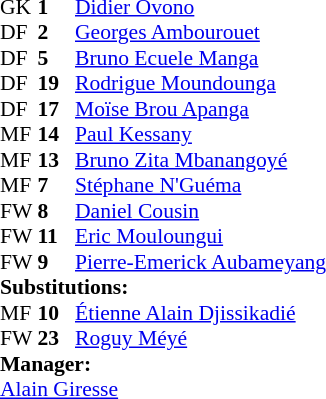<table style="font-size: 90%" cellspacing="0" cellpadding="0">
<tr>
<th width="25"></th>
<th width="25"></th>
</tr>
<tr>
<td>GK</td>
<td><strong>1</strong></td>
<td><a href='#'>Didier Ovono</a></td>
</tr>
<tr>
<td>DF</td>
<td><strong>2</strong></td>
<td><a href='#'>Georges Ambourouet</a></td>
</tr>
<tr>
<td>DF</td>
<td><strong>5</strong></td>
<td><a href='#'>Bruno Ecuele Manga</a></td>
</tr>
<tr>
<td>DF</td>
<td><strong>19</strong></td>
<td><a href='#'>Rodrigue Moundounga</a></td>
<td></td>
</tr>
<tr>
<td>DF</td>
<td><strong>17</strong></td>
<td><a href='#'>Moïse Brou Apanga</a></td>
</tr>
<tr>
<td>MF</td>
<td><strong>14</strong></td>
<td><a href='#'>Paul Kessany</a></td>
<td></td>
</tr>
<tr>
<td>MF</td>
<td><strong>13</strong></td>
<td><a href='#'>Bruno Zita Mbanangoyé</a></td>
</tr>
<tr>
<td>MF</td>
<td><strong>7</strong></td>
<td><a href='#'>Stéphane N'Guéma</a></td>
<td></td>
<td></td>
</tr>
<tr>
<td>FW</td>
<td><strong>8</strong></td>
<td><a href='#'>Daniel Cousin</a></td>
</tr>
<tr>
<td>FW</td>
<td><strong>11</strong></td>
<td><a href='#'>Eric Mouloungui</a></td>
<td></td>
<td></td>
</tr>
<tr>
<td>FW</td>
<td><strong>9</strong></td>
<td><a href='#'>Pierre-Emerick Aubameyang</a></td>
<td></td>
</tr>
<tr>
<td colspan=3><strong>Substitutions:</strong></td>
</tr>
<tr>
<td>MF</td>
<td><strong>10</strong></td>
<td><a href='#'>Étienne Alain Djissikadié</a></td>
<td></td>
<td></td>
</tr>
<tr>
<td>FW</td>
<td><strong>23</strong></td>
<td><a href='#'>Roguy Méyé</a></td>
<td></td>
<td></td>
</tr>
<tr>
<td colspan=3><strong>Manager:</strong></td>
</tr>
<tr>
<td colspan=4> <a href='#'>Alain Giresse</a></td>
</tr>
</table>
